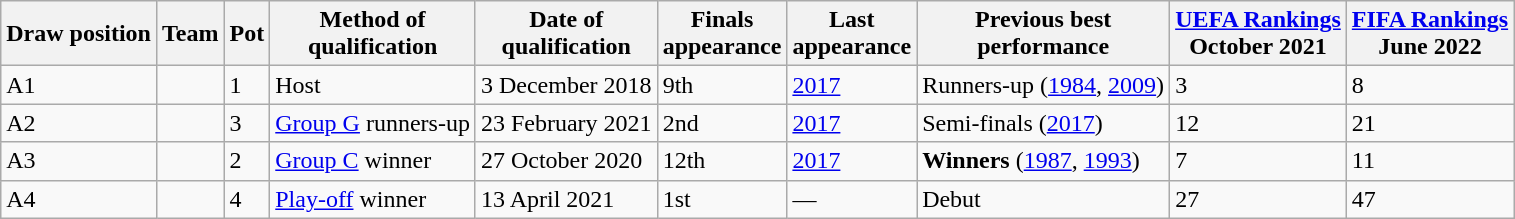<table class="wikitable sortable">
<tr>
<th>Draw position</th>
<th>Team</th>
<th>Pot</th>
<th>Method of<br>qualification</th>
<th>Date of<br>qualification</th>
<th data-sort-type="number">Finals<br>appearance</th>
<th>Last<br>appearance</th>
<th>Previous best<br>performance</th>
<th><a href='#'>UEFA Rankings</a><br>October 2021</th>
<th><a href='#'>FIFA Rankings</a><br>June 2022</th>
</tr>
<tr>
<td>A1</td>
<td style="white-space:nowrap"></td>
<td>1</td>
<td>Host</td>
<td>3 December 2018</td>
<td>9th</td>
<td><a href='#'>2017</a></td>
<td data-sort-value="2">Runners-up (<a href='#'>1984</a>, <a href='#'>2009</a>)</td>
<td>3</td>
<td>8</td>
</tr>
<tr>
<td>A2</td>
<td style="white-space:nowrap"></td>
<td>3</td>
<td><a href='#'>Group G</a> runners-up</td>
<td>23 February 2021</td>
<td>2nd</td>
<td><a href='#'>2017</a></td>
<td data-sort-value="4">Semi-finals (<a href='#'>2017</a>)</td>
<td>12</td>
<td>21</td>
</tr>
<tr>
<td>A3</td>
<td style="white-space:nowrap"></td>
<td>2</td>
<td><a href='#'>Group C</a> winner</td>
<td>27 October 2020</td>
<td>12th</td>
<td><a href='#'>2017</a></td>
<td data-sort-value="1"><strong>Winners</strong> (<a href='#'>1987</a>, <a href='#'>1993</a>)</td>
<td>7</td>
<td>11</td>
</tr>
<tr>
<td>A4</td>
<td style="white-space:nowrap"></td>
<td>4</td>
<td><a href='#'>Play-off</a> winner</td>
<td>13 April 2021</td>
<td>1st</td>
<td>—</td>
<td data-sort-value="0">Debut</td>
<td>27</td>
<td>47</td>
</tr>
</table>
